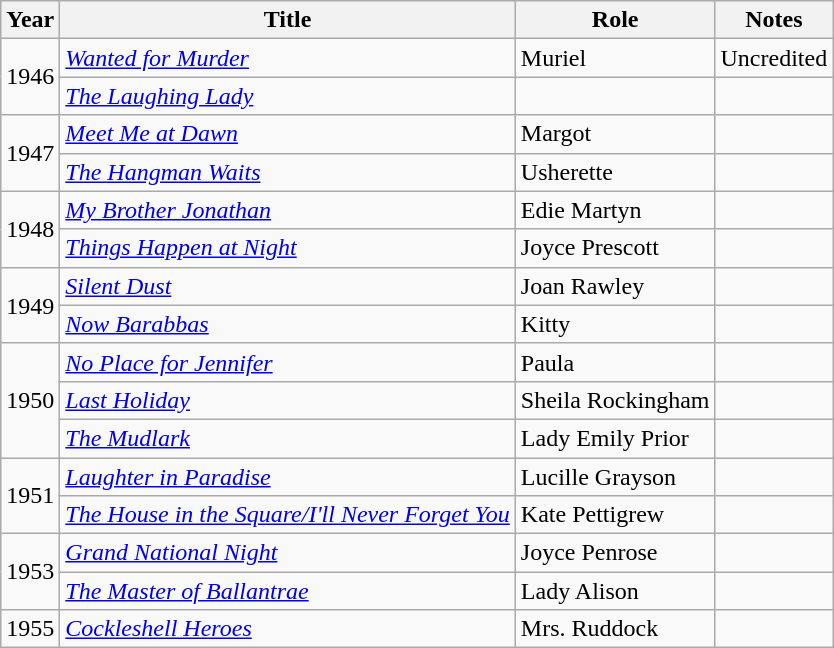<table class="wikitable">
<tr>
<th>Year</th>
<th>Title</th>
<th>Role</th>
<th>Notes</th>
</tr>
<tr>
<td rowspan=2>1946</td>
<td><em><a href='#'>Wanted for Murder</a></em></td>
<td>Muriel</td>
<td>Uncredited</td>
</tr>
<tr>
<td><em><a href='#'>The Laughing Lady</a></em></td>
<td></td>
<td></td>
</tr>
<tr>
<td rowspan=2>1947</td>
<td><em><a href='#'>Meet Me at Dawn</a></em></td>
<td>Margot</td>
<td></td>
</tr>
<tr>
<td><em><a href='#'>The Hangman Waits</a></em></td>
<td>Usherette</td>
<td></td>
</tr>
<tr>
<td rowspan=2>1948</td>
<td><em><a href='#'>My Brother Jonathan</a></em></td>
<td>Edie Martyn</td>
<td></td>
</tr>
<tr>
<td><em><a href='#'>Things Happen at Night</a></em></td>
<td>Joyce Prescott</td>
<td></td>
</tr>
<tr>
<td rowspan=2>1949</td>
<td><em><a href='#'>Silent Dust</a></em></td>
<td>Joan Rawley</td>
<td></td>
</tr>
<tr>
<td><em><a href='#'>Now Barabbas</a></em></td>
<td>Kitty</td>
<td></td>
</tr>
<tr>
<td rowspan=3>1950</td>
<td><em><a href='#'>No Place for Jennifer</a></em></td>
<td>Paula</td>
<td></td>
</tr>
<tr>
<td><em><a href='#'>Last Holiday</a></em></td>
<td>Sheila Rockingham</td>
<td></td>
</tr>
<tr>
<td><em><a href='#'>The Mudlark</a></em></td>
<td>Lady Emily Prior</td>
<td></td>
</tr>
<tr>
<td rowspan=2>1951</td>
<td><em><a href='#'>Laughter in Paradise</a></em></td>
<td>Lucille Grayson</td>
<td></td>
</tr>
<tr>
<td><em><a href='#'>The House in the Square/I'll Never Forget You</a></em></td>
<td>Kate Pettigrew</td>
<td></td>
</tr>
<tr>
<td rowspan=2>1953</td>
<td><em><a href='#'>Grand National Night</a></em></td>
<td>Joyce Penrose</td>
<td></td>
</tr>
<tr>
<td><em><a href='#'>The Master of Ballantrae</a></em></td>
<td>Lady Alison</td>
<td></td>
</tr>
<tr>
<td>1955</td>
<td><em><a href='#'>Cockleshell Heroes</a></em></td>
<td>Mrs. Ruddock</td>
<td></td>
</tr>
</table>
